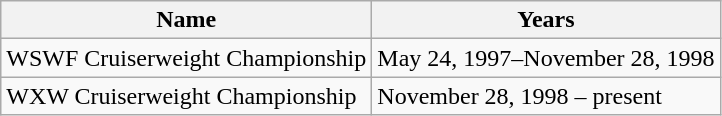<table class="wikitable" border="1">
<tr>
<th>Name</th>
<th>Years</th>
</tr>
<tr>
<td>WSWF Cruiserweight Championship</td>
<td>May 24, 1997–November 28, 1998</td>
</tr>
<tr>
<td>WXW Cruiserweight Championship</td>
<td>November 28, 1998 – present</td>
</tr>
</table>
